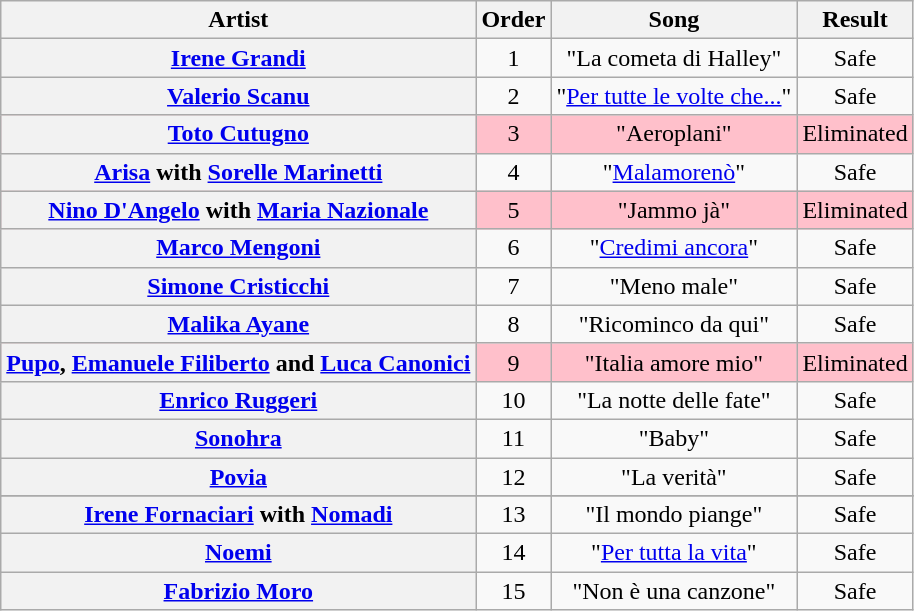<table class="sortable wikitable plainrowheaders" style="text-align:center;">
<tr>
<th>Artist</th>
<th>Order</th>
<th>Song</th>
<th>Result</th>
</tr>
<tr>
<th scope="row"><a href='#'>Irene Grandi</a></th>
<td>1</td>
<td>"La cometa di Halley"</td>
<td>Safe</td>
</tr>
<tr>
<th scope="row"><a href='#'>Valerio Scanu</a></th>
<td>2</td>
<td>"<a href='#'>Per tutte le volte che...</a>"</td>
<td>Safe</td>
</tr>
<tr style="background:pink;">
<th scope="row"><a href='#'>Toto Cutugno</a></th>
<td>3</td>
<td>"Aeroplani"</td>
<td>Eliminated</td>
</tr>
<tr>
<th scope="row"><a href='#'>Arisa</a> with <a href='#'>Sorelle Marinetti</a></th>
<td>4</td>
<td>"<a href='#'>Malamorenò</a>"</td>
<td>Safe</td>
</tr>
<tr style="background:pink;">
<th scope="row"><a href='#'>Nino D'Angelo</a> with <a href='#'>Maria Nazionale</a></th>
<td>5</td>
<td>"Jammo jà"</td>
<td>Eliminated</td>
</tr>
<tr>
<th scope="row"><a href='#'>Marco Mengoni</a></th>
<td>6</td>
<td>"<a href='#'>Credimi ancora</a>"</td>
<td>Safe</td>
</tr>
<tr>
<th scope="row"><a href='#'>Simone Cristicchi</a></th>
<td>7</td>
<td>"Meno male"</td>
<td>Safe</td>
</tr>
<tr>
<th scope="row"><a href='#'>Malika Ayane</a></th>
<td>8</td>
<td>"Ricominco da qui"</td>
<td>Safe</td>
</tr>
<tr style="background:pink;">
<th scope="row"><a href='#'>Pupo</a>, <a href='#'>Emanuele Filiberto</a> and <a href='#'>Luca Canonici</a></th>
<td>9</td>
<td>"Italia amore mio"</td>
<td>Eliminated</td>
</tr>
<tr>
<th scope="row"><a href='#'>Enrico Ruggeri</a></th>
<td>10</td>
<td>"La notte delle fate"</td>
<td>Safe</td>
</tr>
<tr>
<th scope="row"><a href='#'>Sonohra</a></th>
<td>11</td>
<td>"Baby"</td>
<td>Safe</td>
</tr>
<tr>
<th scope="row"><a href='#'>Povia</a></th>
<td>12</td>
<td>"La verità"</td>
<td>Safe</td>
</tr>
<tr>
</tr>
<tr>
<th scope="row"><a href='#'>Irene Fornaciari</a> with <a href='#'>Nomadi</a></th>
<td>13</td>
<td>"Il mondo piange"</td>
<td>Safe</td>
</tr>
<tr>
<th scope="row"><a href='#'>Noemi</a></th>
<td>14</td>
<td>"<a href='#'>Per tutta la vita</a>"</td>
<td>Safe</td>
</tr>
<tr>
<th scope="row"><a href='#'>Fabrizio Moro</a></th>
<td>15</td>
<td>"Non è una canzone"</td>
<td>Safe</td>
</tr>
</table>
